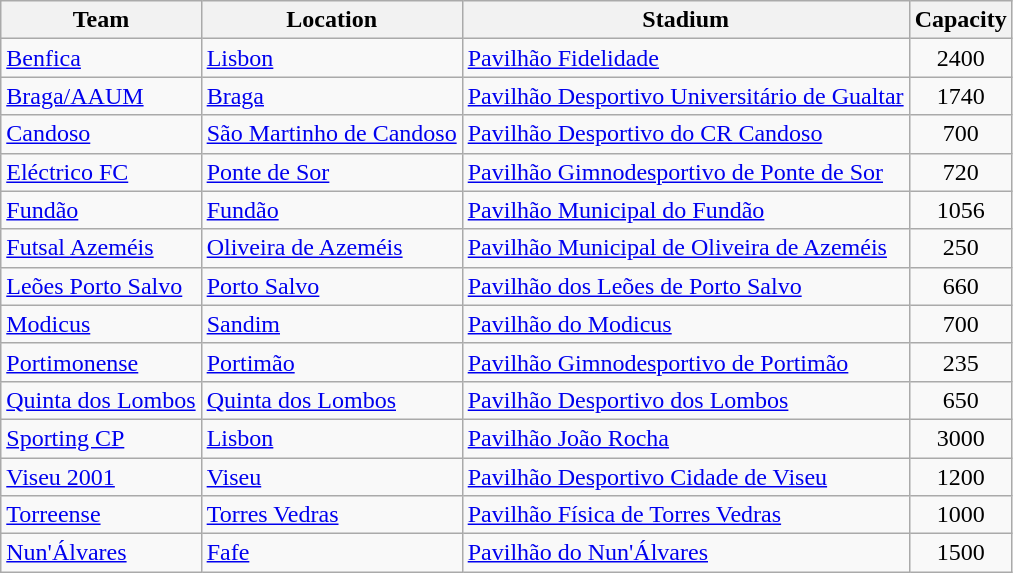<table class="wikitable sortable">
<tr>
<th>Team</th>
<th>Location</th>
<th>Stadium</th>
<th>Capacity</th>
</tr>
<tr>
<td><a href='#'>Benfica</a></td>
<td><a href='#'>Lisbon</a></td>
<td><a href='#'>Pavilhão Fidelidade</a></td>
<td align="center">2400</td>
</tr>
<tr>
<td><a href='#'>Braga/AAUM</a></td>
<td><a href='#'>Braga</a></td>
<td><a href='#'>Pavilhão Desportivo Universitário de Gualtar</a></td>
<td align="center">1740</td>
</tr>
<tr>
<td><a href='#'>Candoso</a></td>
<td><a href='#'>São Martinho de Candoso</a></td>
<td><a href='#'>Pavilhão Desportivo do CR Candoso</a></td>
<td align="center">700</td>
</tr>
<tr>
<td><a href='#'>Eléctrico FC</a></td>
<td><a href='#'>Ponte de Sor</a></td>
<td><a href='#'>Pavilhão Gimnodesportivo de Ponte de Sor</a></td>
<td align="center">720</td>
</tr>
<tr>
<td><a href='#'>Fundão</a></td>
<td><a href='#'>Fundão</a></td>
<td><a href='#'>Pavilhão Municipal do Fundão</a></td>
<td align="center">1056</td>
</tr>
<tr>
<td><a href='#'>Futsal Azeméis</a></td>
<td><a href='#'>Oliveira de Azeméis</a></td>
<td><a href='#'>Pavilhão Municipal de Oliveira de Azeméis</a></td>
<td align="center">250</td>
</tr>
<tr>
<td><a href='#'>Leões Porto Salvo</a></td>
<td><a href='#'>Porto Salvo</a></td>
<td><a href='#'>Pavilhão dos Leões de Porto Salvo</a></td>
<td align="center">660</td>
</tr>
<tr>
<td><a href='#'>Modicus</a></td>
<td><a href='#'>Sandim</a></td>
<td><a href='#'>Pavilhão do Modicus</a></td>
<td align="center">700</td>
</tr>
<tr>
<td><a href='#'>Portimonense</a></td>
<td><a href='#'>Portimão</a></td>
<td><a href='#'>Pavilhão Gimnodesportivo de Portimão</a></td>
<td align="center">235</td>
</tr>
<tr>
<td><a href='#'>Quinta dos Lombos</a></td>
<td><a href='#'>Quinta dos Lombos</a></td>
<td><a href='#'>Pavilhão Desportivo dos Lombos</a></td>
<td align="center">650</td>
</tr>
<tr>
<td><a href='#'>Sporting CP</a></td>
<td><a href='#'>Lisbon</a></td>
<td><a href='#'>Pavilhão João Rocha</a></td>
<td align="center">3000</td>
</tr>
<tr>
<td><a href='#'>Viseu 2001</a></td>
<td><a href='#'>Viseu</a></td>
<td><a href='#'>Pavilhão Desportivo Cidade de Viseu</a></td>
<td align="center">1200</td>
</tr>
<tr>
<td><a href='#'>Torreense</a></td>
<td><a href='#'>Torres Vedras</a></td>
<td><a href='#'>Pavilhão Física de Torres Vedras</a></td>
<td align="center">1000</td>
</tr>
<tr>
<td><a href='#'>Nun'Álvares</a></td>
<td><a href='#'>Fafe</a></td>
<td><a href='#'>Pavilhão do Nun'Álvares</a></td>
<td align="center">1500</td>
</tr>
</table>
